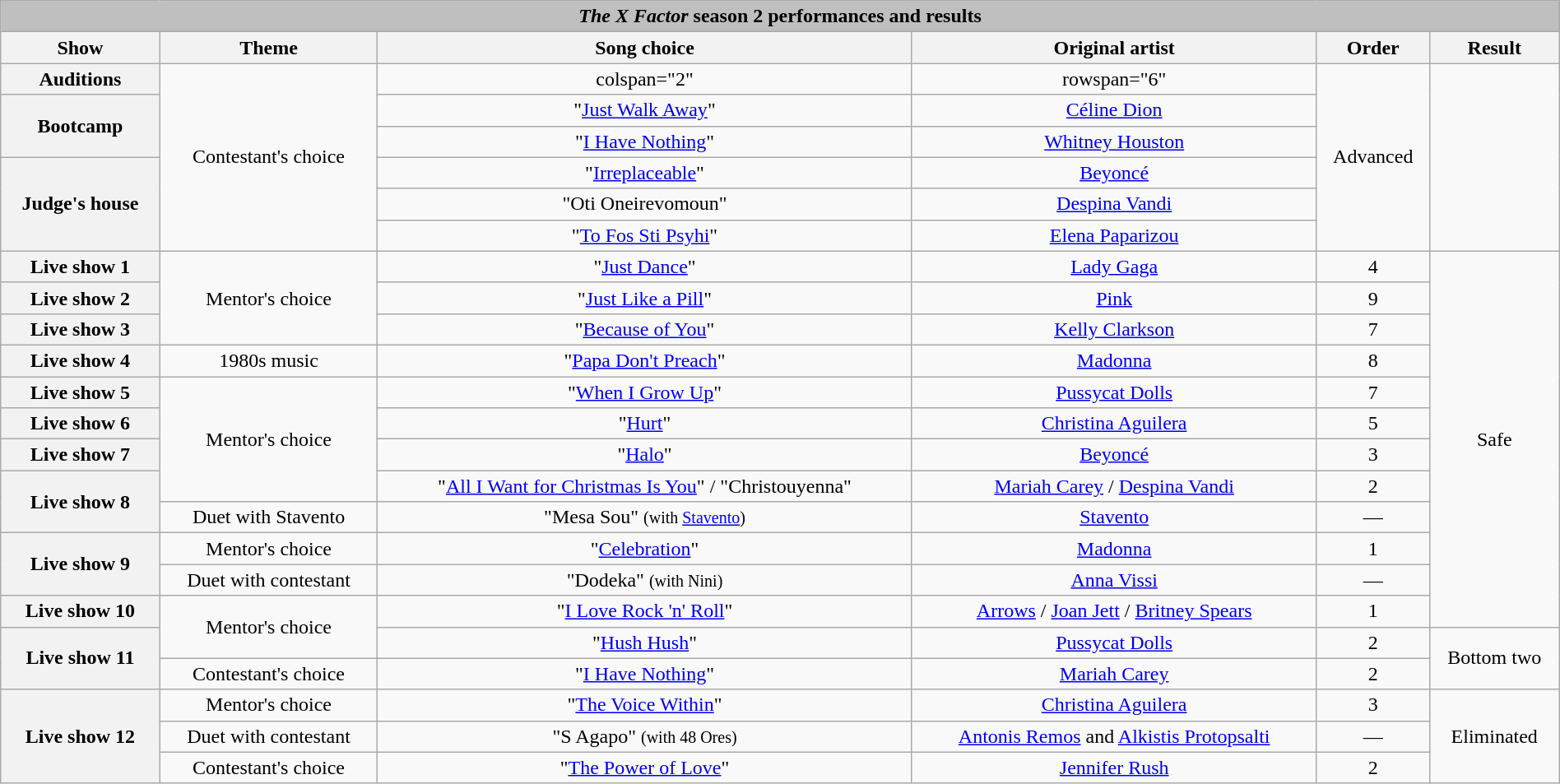<table class="wikitable collapsible collapsed" style="width:100%; margin:1em auto 1em auto; text-align:center;">
<tr>
<th colspan="6" style="background:#BFBFBF;"><em>The X Factor</em> season 2 performances and results</th>
</tr>
<tr>
<th>Show</th>
<th>Theme</th>
<th>Song choice</th>
<th>Original artist</th>
<th>Order</th>
<th>Result</th>
</tr>
<tr>
<th>Auditions</th>
<td rowspan="6">Contestant's choice</td>
<td>colspan="2" </td>
<td>rowspan="6" </td>
<td rowspan="6">Advanced</td>
</tr>
<tr>
<th rowspan="2">Bootcamp</th>
<td>"<a href='#'>Just Walk Away</a>"</td>
<td><a href='#'>Céline Dion</a></td>
</tr>
<tr>
<td>"<a href='#'>I Have Nothing</a>"</td>
<td><a href='#'>Whitney Houston</a></td>
</tr>
<tr>
<th rowspan="3">Judge's house</th>
<td>"<a href='#'>Irreplaceable</a>"</td>
<td><a href='#'>Beyoncé</a></td>
</tr>
<tr>
<td>"Oti Oneirevomoun"</td>
<td><a href='#'>Despina Vandi</a></td>
</tr>
<tr>
<td>"<a href='#'>To Fos Sti Psyhi</a>"</td>
<td><a href='#'>Elena Paparizou</a></td>
</tr>
<tr>
<th>Live show 1</th>
<td rowspan="3">Mentor's choice</td>
<td>"<a href='#'>Just Dance</a>"</td>
<td><a href='#'>Lady Gaga</a></td>
<td>4</td>
<td rowspan="12">Safe</td>
</tr>
<tr>
<th>Live show 2</th>
<td>"<a href='#'>Just Like a Pill</a>"</td>
<td><a href='#'>Pink</a></td>
<td>9</td>
</tr>
<tr>
<th>Live show 3</th>
<td>"<a href='#'>Because of You</a>"</td>
<td><a href='#'>Kelly Clarkson</a></td>
<td>7</td>
</tr>
<tr>
<th>Live show 4</th>
<td>1980s music</td>
<td>"<a href='#'>Papa Don't Preach</a>"</td>
<td><a href='#'>Madonna</a></td>
<td>8</td>
</tr>
<tr>
<th>Live show 5</th>
<td rowspan="4">Mentor's choice</td>
<td>"<a href='#'>When I Grow Up</a>"</td>
<td><a href='#'>Pussycat Dolls</a></td>
<td>7</td>
</tr>
<tr>
<th>Live show 6</th>
<td>"<a href='#'>Hurt</a>"</td>
<td><a href='#'>Christina Aguilera</a></td>
<td>5</td>
</tr>
<tr>
<th>Live show 7</th>
<td>"<a href='#'>Halo</a>"</td>
<td><a href='#'>Beyoncé</a></td>
<td>3</td>
</tr>
<tr>
<th rowspan="2">Live show 8</th>
<td>"<a href='#'>All I Want for Christmas Is You</a>" / "Christouyenna"</td>
<td><a href='#'>Mariah Carey</a> / <a href='#'>Despina Vandi</a></td>
<td>2</td>
</tr>
<tr>
<td>Duet with Stavento</td>
<td>"Mesa Sou" <small>(with <a href='#'>Stavento</a>)</small></td>
<td><a href='#'>Stavento</a></td>
<td>—</td>
</tr>
<tr>
<th rowspan="2">Live show 9</th>
<td>Mentor's choice</td>
<td>"<a href='#'>Celebration</a>"</td>
<td><a href='#'>Madonna</a></td>
<td>1</td>
</tr>
<tr>
<td>Duet with contestant</td>
<td>"Dodeka" <small>(with Nini)</small></td>
<td><a href='#'>Anna Vissi</a></td>
<td>—</td>
</tr>
<tr>
<th>Live show 10</th>
<td rowspan="2">Mentor's choice</td>
<td>"<a href='#'>I Love Rock 'n' Roll</a>"</td>
<td><a href='#'>Arrows</a> / <a href='#'>Joan Jett</a> / <a href='#'>Britney Spears</a></td>
<td>1</td>
</tr>
<tr>
<th rowspan="2">Live show 11</th>
<td>"<a href='#'>Hush Hush</a>"</td>
<td><a href='#'>Pussycat Dolls</a></td>
<td>2</td>
<td rowspan="2">Bottom two</td>
</tr>
<tr>
<td>Contestant's choice</td>
<td>"<a href='#'>I Have Nothing</a>"</td>
<td><a href='#'>Mariah Carey</a></td>
<td>2</td>
</tr>
<tr>
<th rowspan="3">Live show 12</th>
<td>Mentor's choice</td>
<td>"<a href='#'>The Voice Within</a>"</td>
<td><a href='#'>Christina Aguilera</a></td>
<td>3</td>
<td rowspan="3">Eliminated</td>
</tr>
<tr>
<td>Duet with contestant</td>
<td>"S Agapo" <small>(with 48 Ores)</small></td>
<td><a href='#'>Antonis Remos</a> and <a href='#'>Alkistis Protopsalti</a></td>
<td>—</td>
</tr>
<tr>
<td>Contestant's choice</td>
<td>"<a href='#'>The Power of Love</a>"</td>
<td><a href='#'>Jennifer Rush</a></td>
<td>2</td>
</tr>
</table>
